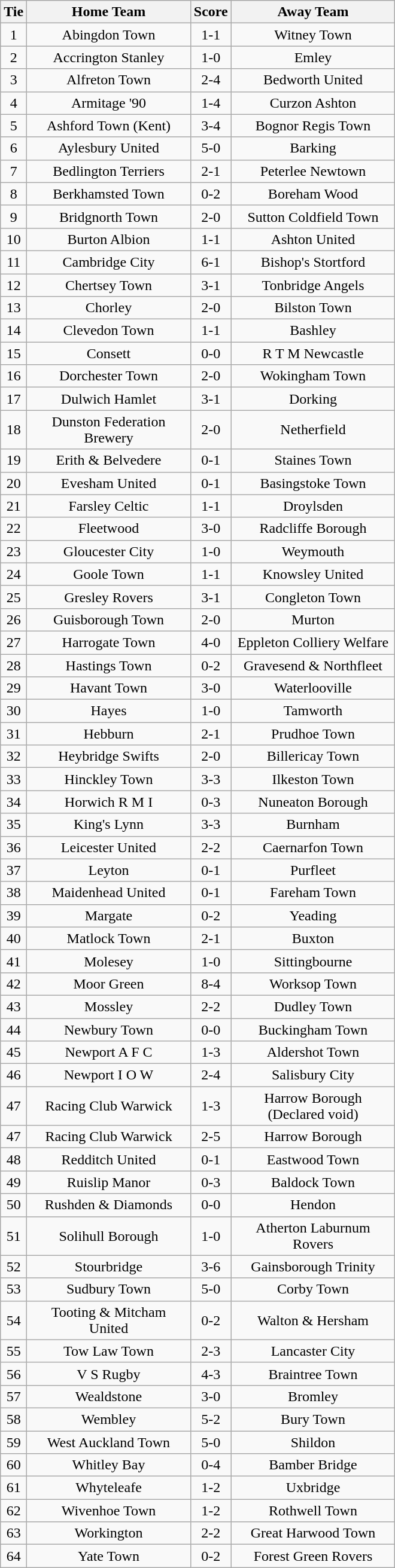<table class="wikitable" style="text-align:center;">
<tr>
<th width=20>Tie</th>
<th width=175>Home Team</th>
<th width=20>Score</th>
<th width=175>Away Team</th>
</tr>
<tr>
<td>1</td>
<td>Abingdon Town</td>
<td>1-1</td>
<td>Witney Town</td>
</tr>
<tr>
<td>2</td>
<td>Accrington Stanley</td>
<td>1-0</td>
<td>Emley</td>
</tr>
<tr>
<td>3</td>
<td>Alfreton Town</td>
<td>2-4</td>
<td>Bedworth United</td>
</tr>
<tr>
<td>4</td>
<td>Armitage '90</td>
<td>1-4</td>
<td>Curzon Ashton</td>
</tr>
<tr>
<td>5</td>
<td>Ashford Town (Kent)</td>
<td>3-4</td>
<td>Bognor Regis Town</td>
</tr>
<tr>
<td>6</td>
<td>Aylesbury United</td>
<td>5-0</td>
<td>Barking</td>
</tr>
<tr>
<td>7</td>
<td>Bedlington Terriers</td>
<td>2-1</td>
<td>Peterlee Newtown</td>
</tr>
<tr>
<td>8</td>
<td>Berkhamsted Town</td>
<td>0-2</td>
<td>Boreham Wood</td>
</tr>
<tr>
<td>9</td>
<td>Bridgnorth Town</td>
<td>2-0</td>
<td>Sutton Coldfield Town</td>
</tr>
<tr>
<td>10</td>
<td>Burton Albion</td>
<td>1-1</td>
<td>Ashton United</td>
</tr>
<tr>
<td>11</td>
<td>Cambridge City</td>
<td>6-1</td>
<td>Bishop's Stortford</td>
</tr>
<tr>
<td>12</td>
<td>Chertsey Town</td>
<td>3-1</td>
<td>Tonbridge Angels</td>
</tr>
<tr>
<td>13</td>
<td>Chorley</td>
<td>2-0</td>
<td>Bilston Town</td>
</tr>
<tr>
<td>14</td>
<td>Clevedon Town</td>
<td>1-1</td>
<td>Bashley</td>
</tr>
<tr>
<td>15</td>
<td>Consett</td>
<td>0-0</td>
<td>R T M Newcastle</td>
</tr>
<tr>
<td>16</td>
<td>Dorchester Town</td>
<td>2-0</td>
<td>Wokingham Town</td>
</tr>
<tr>
<td>17</td>
<td>Dulwich Hamlet</td>
<td>3-1</td>
<td>Dorking</td>
</tr>
<tr>
<td>18</td>
<td>Dunston Federation Brewery</td>
<td>2-0</td>
<td>Netherfield</td>
</tr>
<tr>
<td>19</td>
<td>Erith & Belvedere</td>
<td>0-1</td>
<td>Staines Town</td>
</tr>
<tr>
<td>20</td>
<td>Evesham United</td>
<td>0-1</td>
<td>Basingstoke Town</td>
</tr>
<tr>
<td>21</td>
<td>Farsley Celtic</td>
<td>1-1</td>
<td>Droylsden</td>
</tr>
<tr>
<td>22</td>
<td>Fleetwood</td>
<td>3-0</td>
<td>Radcliffe Borough</td>
</tr>
<tr>
<td>23</td>
<td>Gloucester City</td>
<td>1-0</td>
<td>Weymouth</td>
</tr>
<tr>
<td>24</td>
<td>Goole Town</td>
<td>1-1</td>
<td>Knowsley United</td>
</tr>
<tr>
<td>25</td>
<td>Gresley Rovers</td>
<td>3-1</td>
<td>Congleton Town</td>
</tr>
<tr>
<td>26</td>
<td>Guisborough Town</td>
<td>2-0</td>
<td>Murton</td>
</tr>
<tr>
<td>27</td>
<td>Harrogate Town</td>
<td>4-0</td>
<td>Eppleton Colliery Welfare</td>
</tr>
<tr>
<td>28</td>
<td>Hastings Town</td>
<td>0-2</td>
<td>Gravesend & Northfleet</td>
</tr>
<tr>
<td>29</td>
<td>Havant Town</td>
<td>3-0</td>
<td>Waterlooville</td>
</tr>
<tr>
<td>30</td>
<td>Hayes</td>
<td>1-0</td>
<td>Tamworth</td>
</tr>
<tr>
<td>31</td>
<td>Hebburn</td>
<td>2-1</td>
<td>Prudhoe Town</td>
</tr>
<tr>
<td>32</td>
<td>Heybridge Swifts</td>
<td>2-0</td>
<td>Billericay Town</td>
</tr>
<tr>
<td>33</td>
<td>Hinckley Town</td>
<td>3-3</td>
<td>Ilkeston Town</td>
</tr>
<tr>
<td>34</td>
<td>Horwich R M I</td>
<td>0-3</td>
<td>Nuneaton Borough</td>
</tr>
<tr>
<td>35</td>
<td>King's Lynn</td>
<td>3-3</td>
<td>Burnham</td>
</tr>
<tr>
<td>36</td>
<td>Leicester United</td>
<td>2-2</td>
<td>Caernarfon Town</td>
</tr>
<tr>
<td>37</td>
<td>Leyton</td>
<td>0-1</td>
<td>Purfleet</td>
</tr>
<tr>
<td>38</td>
<td>Maidenhead United</td>
<td>0-1</td>
<td>Fareham Town</td>
</tr>
<tr>
<td>39</td>
<td>Margate</td>
<td>0-2</td>
<td>Yeading</td>
</tr>
<tr>
<td>40</td>
<td>Matlock Town</td>
<td>2-1</td>
<td>Buxton</td>
</tr>
<tr>
<td>41</td>
<td>Molesey</td>
<td>1-0</td>
<td>Sittingbourne</td>
</tr>
<tr>
<td>42</td>
<td>Moor Green</td>
<td>8-4</td>
<td>Worksop Town</td>
</tr>
<tr>
<td>43</td>
<td>Mossley</td>
<td>2-2</td>
<td>Dudley Town</td>
</tr>
<tr>
<td>44</td>
<td>Newbury Town</td>
<td>0-0</td>
<td>Buckingham Town</td>
</tr>
<tr>
<td>45</td>
<td>Newport A F C</td>
<td>1-3</td>
<td>Aldershot Town</td>
</tr>
<tr>
<td>46</td>
<td>Newport I O W</td>
<td>2-4</td>
<td>Salisbury City</td>
</tr>
<tr>
<td>47</td>
<td>Racing Club Warwick</td>
<td>1-3</td>
<td>Harrow Borough (Declared void)</td>
</tr>
<tr>
<td>47</td>
<td>Racing Club Warwick</td>
<td>2-5</td>
<td>Harrow Borough</td>
</tr>
<tr>
<td>48</td>
<td>Redditch United</td>
<td>0-1</td>
<td>Eastwood Town</td>
</tr>
<tr>
<td>49</td>
<td>Ruislip Manor</td>
<td>0-3</td>
<td>Baldock Town</td>
</tr>
<tr>
<td>50</td>
<td>Rushden & Diamonds</td>
<td>0-0</td>
<td>Hendon</td>
</tr>
<tr>
<td>51</td>
<td>Solihull Borough</td>
<td>1-0</td>
<td>Atherton Laburnum Rovers</td>
</tr>
<tr>
<td>52</td>
<td>Stourbridge</td>
<td>3-6</td>
<td>Gainsborough Trinity</td>
</tr>
<tr>
<td>53</td>
<td>Sudbury Town</td>
<td>5-0</td>
<td>Corby Town</td>
</tr>
<tr>
<td>54</td>
<td>Tooting & Mitcham United</td>
<td>0-2</td>
<td>Walton & Hersham</td>
</tr>
<tr>
<td>55</td>
<td>Tow Law Town</td>
<td>2-3</td>
<td>Lancaster City</td>
</tr>
<tr>
<td>56</td>
<td>V S Rugby</td>
<td>4-3</td>
<td>Braintree Town</td>
</tr>
<tr>
<td>57</td>
<td>Wealdstone</td>
<td>3-0</td>
<td>Bromley</td>
</tr>
<tr>
<td>58</td>
<td>Wembley</td>
<td>5-2</td>
<td>Bury Town</td>
</tr>
<tr>
<td>59</td>
<td>West Auckland Town</td>
<td>5-0</td>
<td>Shildon</td>
</tr>
<tr>
<td>60</td>
<td>Whitley Bay</td>
<td>0-4</td>
<td>Bamber Bridge</td>
</tr>
<tr>
<td>61</td>
<td>Whyteleafe</td>
<td>1-2</td>
<td>Uxbridge</td>
</tr>
<tr>
<td>62</td>
<td>Wivenhoe Town</td>
<td>1-2</td>
<td>Rothwell Town</td>
</tr>
<tr>
<td>63</td>
<td>Workington</td>
<td>2-2</td>
<td>Great Harwood Town</td>
</tr>
<tr>
<td>64</td>
<td>Yate Town</td>
<td>0-2</td>
<td>Forest Green Rovers</td>
</tr>
</table>
